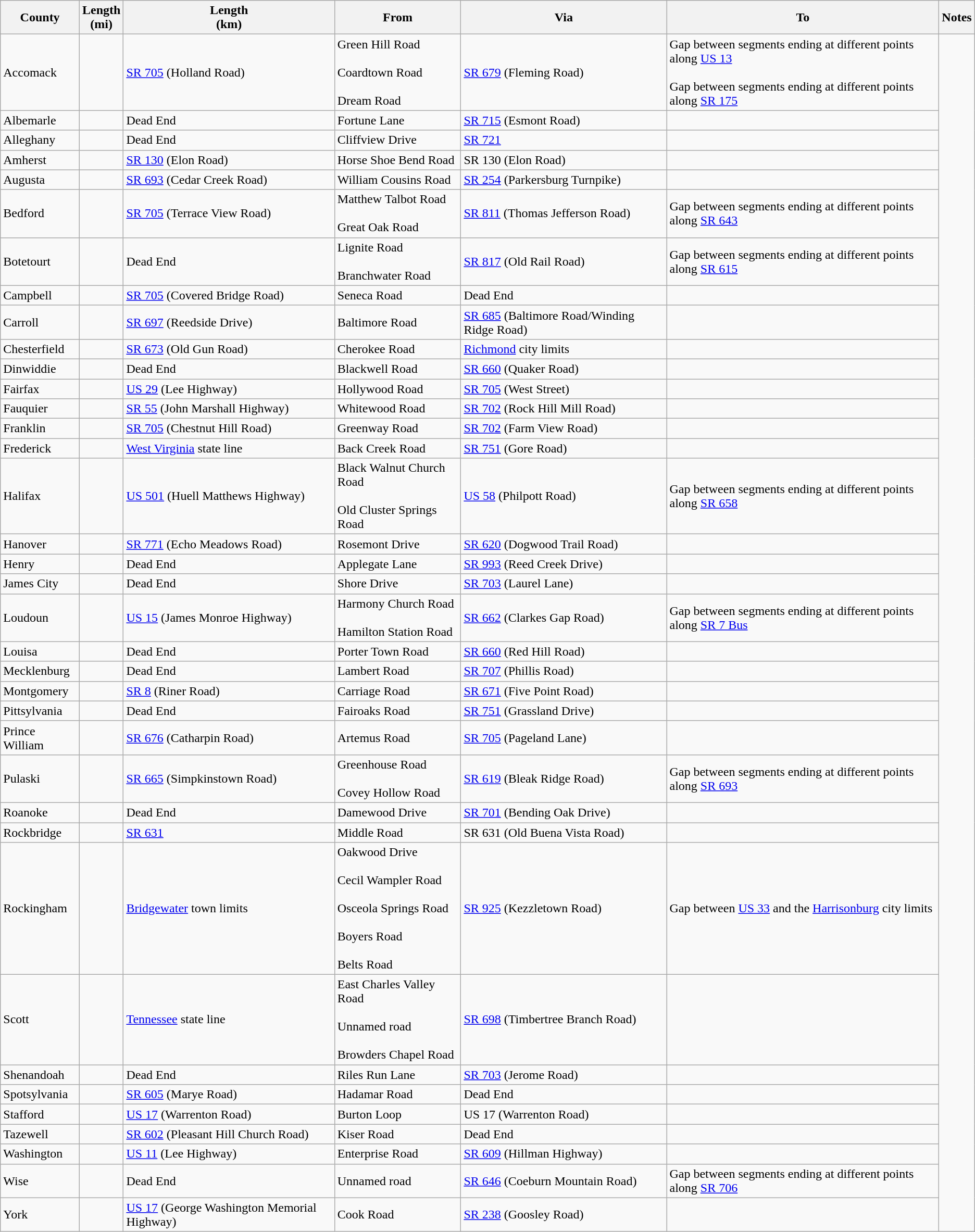<table class="wikitable sortable">
<tr>
<th>County</th>
<th>Length<br>(mi)</th>
<th>Length<br>(km)</th>
<th class="unsortable">From</th>
<th class="unsortable">Via</th>
<th class="unsortable">To</th>
<th class="unsortable">Notes</th>
</tr>
<tr>
<td id="Accomack">Accomack</td>
<td></td>
<td><a href='#'>SR 705</a> (Holland Road)</td>
<td>Green Hill Road<br><br>Coardtown Road<br><br>Dream Road</td>
<td><a href='#'>SR 679</a> (Fleming Road)</td>
<td>Gap between segments ending at different points along <a href='#'>US 13</a><br><br>Gap between segments ending at different points along <a href='#'>SR 175</a></td>
</tr>
<tr>
<td id="Albemarle">Albemarle</td>
<td></td>
<td>Dead End</td>
<td>Fortune Lane</td>
<td><a href='#'>SR 715</a> (Esmont Road)</td>
<td></td>
</tr>
<tr>
<td id="Alleghany">Alleghany</td>
<td></td>
<td>Dead End</td>
<td>Cliffview Drive</td>
<td><a href='#'>SR 721</a></td>
<td><br></td>
</tr>
<tr>
<td id="Amherst">Amherst</td>
<td></td>
<td><a href='#'>SR 130</a> (Elon Road)</td>
<td>Horse Shoe Bend Road</td>
<td>SR 130 (Elon Road)</td>
<td><br>
</td>
</tr>
<tr>
<td id="Augusta">Augusta</td>
<td></td>
<td><a href='#'>SR 693</a> (Cedar Creek Road)</td>
<td>William Cousins Road</td>
<td><a href='#'>SR 254</a> (Parkersburg Turnpike)</td>
<td><br></td>
</tr>
<tr>
<td id="Bedford">Bedford</td>
<td></td>
<td><a href='#'>SR 705</a> (Terrace View Road)</td>
<td>Matthew Talbot Road<br><br>Great Oak Road</td>
<td><a href='#'>SR 811</a> (Thomas Jefferson Road)</td>
<td>Gap between segments ending at different points along <a href='#'>SR 643</a><br></td>
</tr>
<tr>
<td id="Botetourt">Botetourt</td>
<td></td>
<td>Dead End</td>
<td>Lignite Road<br><br>Branchwater Road</td>
<td><a href='#'>SR 817</a> (Old Rail Road)</td>
<td>Gap between segments ending at different points along <a href='#'>SR 615</a><br>

</td>
</tr>
<tr>
<td id="Campbell">Campbell</td>
<td></td>
<td><a href='#'>SR 705</a> (Covered Bridge Road)</td>
<td>Seneca Road</td>
<td>Dead End</td>
<td><br></td>
</tr>
<tr>
<td id="Carroll">Carroll</td>
<td></td>
<td><a href='#'>SR 697</a> (Reedside Drive)</td>
<td>Baltimore Road</td>
<td><a href='#'>SR 685</a> (Baltimore Road/Winding Ridge Road)</td>
<td><br>
</td>
</tr>
<tr>
<td id="Chesterfield">Chesterfield</td>
<td></td>
<td><a href='#'>SR 673</a> (Old Gun Road)</td>
<td>Cherokee Road</td>
<td><a href='#'>Richmond</a> city limits</td>
<td><br>



</td>
</tr>
<tr>
<td id="Dinwiddie">Dinwiddie</td>
<td></td>
<td>Dead End</td>
<td>Blackwell Road</td>
<td><a href='#'>SR 660</a> (Quaker Road)</td>
<td><br></td>
</tr>
<tr>
<td id="Fairfax">Fairfax</td>
<td></td>
<td><a href='#'>US 29</a> (Lee Highway)</td>
<td>Hollywood Road</td>
<td><a href='#'>SR 705</a> (West Street)</td>
<td></td>
</tr>
<tr>
<td id="Fauquier">Fauquier</td>
<td></td>
<td><a href='#'>SR 55</a> (John Marshall Highway)</td>
<td>Whitewood Road</td>
<td><a href='#'>SR 702</a> (Rock Hill Mill Road)</td>
<td><br>
</td>
</tr>
<tr>
<td id="Franklin">Franklin</td>
<td></td>
<td><a href='#'>SR 705</a> (Chestnut Hill Road)</td>
<td>Greenway Road</td>
<td><a href='#'>SR 702</a> (Farm View Road)</td>
<td></td>
</tr>
<tr>
<td id="Frederick">Frederick</td>
<td></td>
<td><a href='#'>West Virginia</a> state line</td>
<td>Back Creek Road</td>
<td><a href='#'>SR 751</a> (Gore Road)</td>
<td><br>




</td>
</tr>
<tr>
<td id="Halifax">Halifax</td>
<td></td>
<td><a href='#'>US 501</a> (Huell Matthews Highway)</td>
<td>Black Walnut Church Road<br><br>Old Cluster Springs Road</td>
<td><a href='#'>US 58</a> (Philpott Road)</td>
<td>Gap between segments ending at different points along <a href='#'>SR 658</a></td>
</tr>
<tr>
<td id="Hanover">Hanover</td>
<td></td>
<td><a href='#'>SR 771</a> (Echo Meadows Road)</td>
<td>Rosemont Drive</td>
<td><a href='#'>SR 620</a> (Dogwood Trail Road)</td>
<td><br></td>
</tr>
<tr>
<td id="Henry">Henry</td>
<td></td>
<td>Dead End</td>
<td>Applegate Lane</td>
<td><a href='#'>SR 993</a> (Reed Creek Drive)</td>
<td><br>
</td>
</tr>
<tr>
<td id="James City">James City</td>
<td></td>
<td>Dead End</td>
<td>Shore Drive</td>
<td><a href='#'>SR 703</a> (Laurel Lane)</td>
<td><br>



</td>
</tr>
<tr>
<td id="Loudoun">Loudoun</td>
<td></td>
<td><a href='#'>US 15</a> (James Monroe Highway)</td>
<td>Harmony Church Road<br><br>Hamilton Station Road</td>
<td><a href='#'>SR 662</a> (Clarkes Gap Road)</td>
<td>Gap between segments ending at different points along <a href='#'>SR 7 Bus</a></td>
</tr>
<tr>
<td id="Louisa">Louisa</td>
<td></td>
<td>Dead End</td>
<td>Porter Town Road</td>
<td><a href='#'>SR 660</a> (Red Hill Road)</td>
<td><br>

</td>
</tr>
<tr>
<td id="Mecklenburg">Mecklenburg</td>
<td></td>
<td>Dead End</td>
<td>Lambert Road</td>
<td><a href='#'>SR 707</a> (Phillis Road)</td>
<td><br></td>
</tr>
<tr>
<td id="Montgomery">Montgomery</td>
<td></td>
<td><a href='#'>SR 8</a> (Riner Road)</td>
<td>Carriage Road</td>
<td><a href='#'>SR 671</a> (Five Point Road)</td>
<td><br>






</td>
</tr>
<tr>
<td id="Pittsylvania">Pittsylvania</td>
<td></td>
<td>Dead End</td>
<td>Fairoaks Road</td>
<td><a href='#'>SR 751</a> (Grassland Drive)</td>
<td><br>

</td>
</tr>
<tr>
<td id="Prince William">Prince William</td>
<td></td>
<td><a href='#'>SR 676</a> (Catharpin Road)</td>
<td>Artemus Road</td>
<td><a href='#'>SR 705</a> (Pageland Lane)</td>
<td></td>
</tr>
<tr>
<td id="Pulaski">Pulaski</td>
<td></td>
<td><a href='#'>SR 665</a> (Simpkinstown Road)</td>
<td>Greenhouse Road<br><br>Covey Hollow Road</td>
<td><a href='#'>SR 619</a> (Bleak Ridge Road)</td>
<td>Gap between segments ending at different points along <a href='#'>SR 693</a><br>
</td>
</tr>
<tr>
<td id="Roanoke">Roanoke</td>
<td></td>
<td>Dead End</td>
<td>Damewood Drive</td>
<td><a href='#'>SR 701</a> (Bending Oak Drive)</td>
<td></td>
</tr>
<tr>
<td id="Rockbridge">Rockbridge</td>
<td></td>
<td><a href='#'>SR 631</a></td>
<td>Middle Road</td>
<td>SR 631 (Old Buena Vista Road)</td>
<td></td>
</tr>
<tr>
<td id="Rockingham">Rockingham</td>
<td></td>
<td><a href='#'>Bridgewater</a> town limits</td>
<td>Oakwood Drive<br><br>Cecil Wampler Road<br><br>Osceola Springs Road<br><br>Boyers Road<br><br>Belts Road</td>
<td><a href='#'>SR 925</a> (Kezzletown Road)</td>
<td>Gap between <a href='#'>US 33</a> and the <a href='#'>Harrisonburg</a> city limits<br></td>
</tr>
<tr>
<td id="Scott">Scott</td>
<td></td>
<td><a href='#'>Tennessee</a> state line</td>
<td>East Charles Valley Road<br><br>Unnamed road<br><br>Browders Chapel Road</td>
<td><a href='#'>SR 698</a> (Timbertree Branch Road)</td>
<td></td>
</tr>
<tr>
<td id="Shenandoah">Shenandoah</td>
<td></td>
<td>Dead End</td>
<td>Riles Run Lane</td>
<td><a href='#'>SR 703</a> (Jerome Road)</td>
<td><br>
</td>
</tr>
<tr>
<td id="Spotsylvania">Spotsylvania</td>
<td></td>
<td><a href='#'>SR 605</a> (Marye Road)</td>
<td>Hadamar Road</td>
<td>Dead End</td>
<td></td>
</tr>
<tr>
<td id="Stafford">Stafford</td>
<td></td>
<td><a href='#'>US 17</a> (Warrenton Road)</td>
<td>Burton Loop</td>
<td>US 17 (Warrenton Road)</td>
<td><br>
</td>
</tr>
<tr>
<td id="Tazewell">Tazewell</td>
<td></td>
<td><a href='#'>SR 602</a> (Pleasant Hill Church Road)</td>
<td>Kiser Road</td>
<td>Dead End</td>
<td><br></td>
</tr>
<tr>
<td id="Washington">Washington</td>
<td></td>
<td><a href='#'>US 11</a> (Lee Highway)</td>
<td>Enterprise Road</td>
<td><a href='#'>SR 609</a> (Hillman Highway)</td>
<td><br></td>
</tr>
<tr>
<td id="Wise">Wise</td>
<td></td>
<td>Dead End</td>
<td>Unnamed road</td>
<td><a href='#'>SR 646</a> (Coeburn Mountain Road)</td>
<td>Gap between segments ending at different points along <a href='#'>SR 706</a><br></td>
</tr>
<tr>
<td id="York">York</td>
<td></td>
<td><a href='#'>US 17</a> (George Washington Memorial Highway)</td>
<td>Cook Road</td>
<td><a href='#'>SR 238</a> (Goosley Road)</td>
<td></td>
</tr>
</table>
